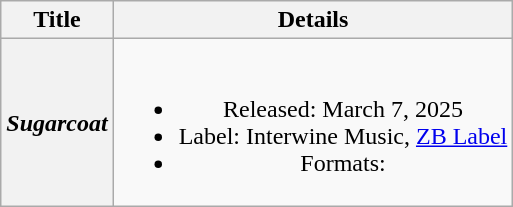<table class="wikitable plainrowheaders" style="text-align:center;">
<tr>
<th scope=col>Title</th>
<th scope=col>Details</th>
</tr>
<tr>
<th scope=row><em>Sugarcoat</em></th>
<td><br><ul><li>Released: March 7, 2025</li><li>Label: Interwine Music, <a href='#'>ZB Label</a></li><li>Formats:</li></ul></td>
</tr>
</table>
